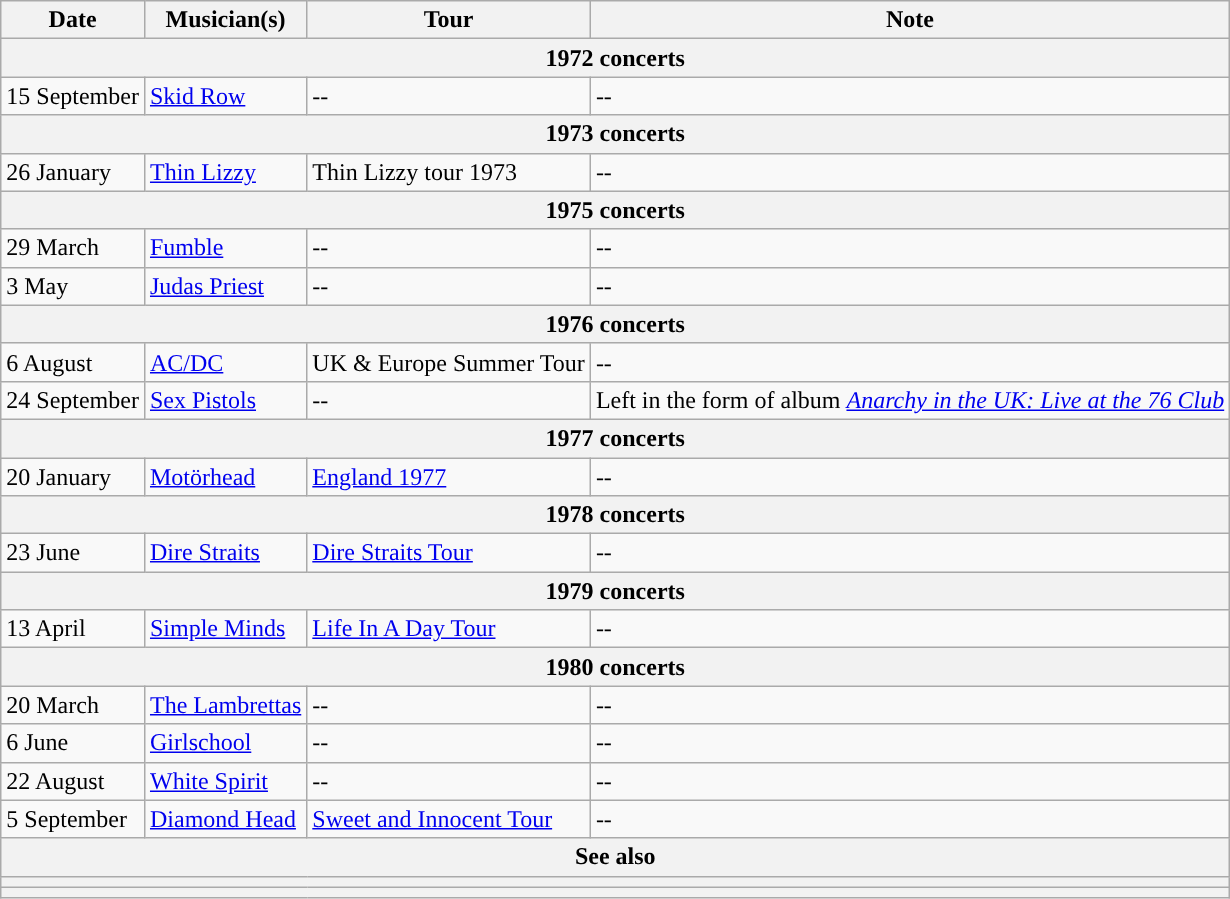<table class="wikitable">
<tr>
<th>Date</th>
<th>Musician(s)</th>
<th>Tour</th>
<th>Note</th>
</tr>
<tr>
<th colspan=4>1972 concerts</th>
</tr>
<tr>
<td>15 September</td>
<td><a href='#'>Skid Row</a></td>
<td>--</td>
<td>--</td>
</tr>
<tr>
<th colspan=4>1973 concerts</th>
</tr>
<tr>
<td>26 January</td>
<td><a href='#'>Thin Lizzy</a></td>
<td>Thin Lizzy tour 1973</td>
<td>--</td>
</tr>
<tr>
<th colspan=4>1975 concerts</th>
</tr>
<tr>
<td>29 March</td>
<td><a href='#'>Fumble</a></td>
<td>--</td>
<td>--</td>
</tr>
<tr>
<td>3 May</td>
<td><a href='#'>Judas Priest</a></td>
<td>--</td>
<td>--</td>
</tr>
<tr>
<th colspan=4>1976 concerts</th>
</tr>
<tr>
<td>6 August</td>
<td><a href='#'>AC/DC</a></td>
<td>UK & Europe Summer Tour</td>
<td>--</td>
</tr>
<tr>
<td>24 September</td>
<td><a href='#'>Sex Pistols</a></td>
<td>--</td>
<td>Left in the form of album <em><a href='#'>Anarchy in the UK: Live at the 76 Club</a></em></td>
</tr>
<tr>
<th colspan=4>1977 concerts</th>
</tr>
<tr>
<td>20 January </td>
<td><a href='#'>Motörhead</a></td>
<td><a href='#'>England 1977</a></td>
<td>--</td>
</tr>
<tr>
<th colspan=4>1978 concerts</th>
</tr>
<tr>
<td>23 June</td>
<td><a href='#'>Dire Straits</a></td>
<td><a href='#'>Dire Straits Tour</a></td>
<td>--</td>
</tr>
<tr>
<th colspan=4>1979 concerts</th>
</tr>
<tr>
<td>13 April</td>
<td><a href='#'>Simple Minds</a></td>
<td><a href='#'>Life In A Day Tour</a></td>
<td>--</td>
</tr>
<tr>
<th colspan=4>1980 concerts</th>
</tr>
<tr>
<td>20 March</td>
<td><a href='#'>The Lambrettas</a></td>
<td>--</td>
<td>--</td>
</tr>
<tr>
<td>6 June</td>
<td><a href='#'>Girlschool</a></td>
<td>--</td>
<td>--</td>
</tr>
<tr>
<td>22 August</td>
<td><a href='#'>White Spirit</a></td>
<td>--</td>
<td>--</td>
</tr>
<tr>
<td>5 September</td>
<td><a href='#'>Diamond Head</a></td>
<td><a href='#'>Sweet and Innocent Tour</a></td>
<td>--</td>
</tr>
<tr>
<th colspan=4>See also</th>
</tr>
<tr>
<th colspan=4></th>
</tr>
<tr>
<th colspan=4></th>
</tr>
</table>
